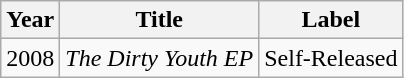<table class="wikitable">
<tr>
<th>Year</th>
<th>Title</th>
<th>Label</th>
</tr>
<tr>
<td>2008</td>
<td><em>The Dirty Youth EP</em></td>
<td>Self-Released</td>
</tr>
</table>
